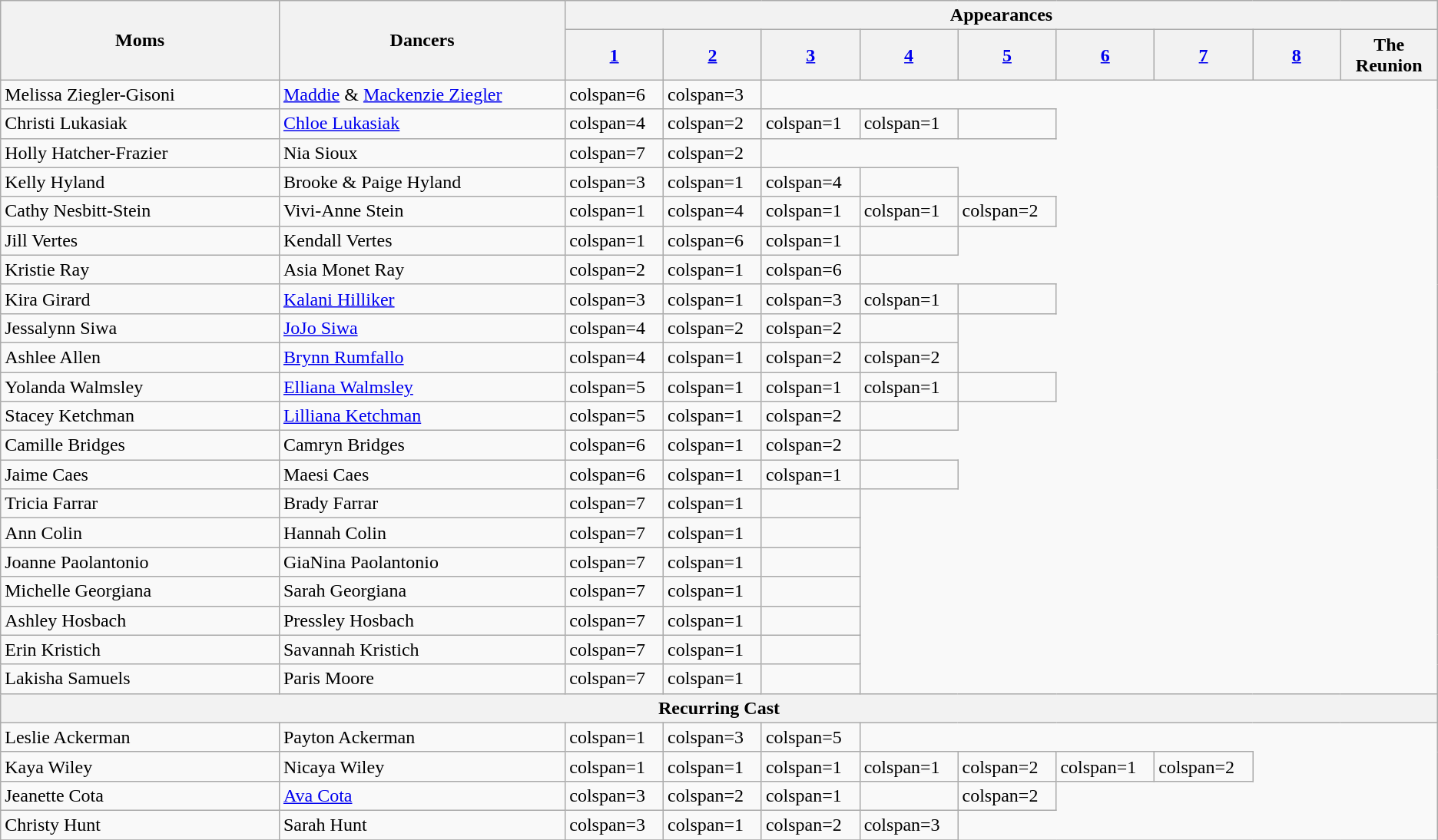<table class="wikitable">
<tr>
<th rowspan=2 style="width:250px;">Moms</th>
<th rowspan=2 style="width:250px;">Dancers</th>
<th colspan=11>Appearances</th>
</tr>
<tr>
<th style="width:80px;"><a href='#'>1</a></th>
<th style="width:80px;"><a href='#'>2</a></th>
<th style="width:80px;"><a href='#'>3</a></th>
<th style="width:80px;"><a href='#'>4</a></th>
<th style="width:80px;"><a href='#'>5</a></th>
<th style="width:80px;"><a href='#'>6</a></th>
<th style="width:80px;"><a href='#'>7</a></th>
<th style="width:80px;"><a href='#'>8</a></th>
<th style="width:80px;">The Reunion</th>
</tr>
<tr>
<td nowrap>Melissa Ziegler-Gisoni</td>
<td nowrap><a href='#'>Maddie</a> & <a href='#'>Mackenzie Ziegler</a></td>
<td>colspan=6 </td>
<td>colspan=3 </td>
</tr>
<tr>
<td>Christi Lukasiak</td>
<td><a href='#'>Chloe Lukasiak</a></td>
<td>colspan=4 </td>
<td>colspan=2 </td>
<td>colspan=1 </td>
<td>colspan=1 </td>
<td></td>
</tr>
<tr>
<td>Holly Hatcher-Frazier</td>
<td>Nia Sioux</td>
<td>colspan=7 </td>
<td>colspan=2 </td>
</tr>
<tr>
<td>Kelly Hyland</td>
<td>Brooke & Paige Hyland</td>
<td>colspan=3 </td>
<td>colspan=1 </td>
<td>colspan=4 </td>
<td></td>
</tr>
<tr>
<td>Cathy Nesbitt-Stein</td>
<td>Vivi-Anne Stein</td>
<td>colspan=1 </td>
<td>colspan=4 </td>
<td>colspan=1 </td>
<td>colspan=1 </td>
<td>colspan=2 </td>
</tr>
<tr>
<td>Jill Vertes</td>
<td>Kendall Vertes</td>
<td>colspan=1 </td>
<td>colspan=6 </td>
<td>colspan=1 </td>
<td></td>
</tr>
<tr>
<td>Kristie Ray</td>
<td>Asia Monet Ray</td>
<td>colspan=2 </td>
<td>colspan=1 </td>
<td>colspan=6 </td>
</tr>
<tr>
<td>Kira Girard</td>
<td><a href='#'>Kalani Hilliker</a></td>
<td>colspan=3 </td>
<td>colspan=1 </td>
<td>colspan=3 </td>
<td>colspan=1 </td>
<td></td>
</tr>
<tr>
<td>Jessalynn Siwa</td>
<td><a href='#'>JoJo Siwa</a></td>
<td>colspan=4 </td>
<td>colspan=2 </td>
<td>colspan=2 </td>
<td></td>
</tr>
<tr>
<td>Ashlee Allen</td>
<td><a href='#'>Brynn Rumfallo</a></td>
<td>colspan=4 </td>
<td>colspan=1 </td>
<td>colspan=2 </td>
<td>colspan=2 </td>
</tr>
<tr>
<td>Yolanda Walmsley</td>
<td><a href='#'>Elliana Walmsley</a></td>
<td>colspan=5 </td>
<td>colspan=1 </td>
<td>colspan=1 </td>
<td>colspan=1 </td>
<td></td>
</tr>
<tr>
<td>Stacey Ketchman</td>
<td><a href='#'>Lilliana Ketchman</a></td>
<td>colspan=5 </td>
<td>colspan=1 </td>
<td>colspan=2 </td>
<td></td>
</tr>
<tr>
<td>Camille Bridges</td>
<td>Camryn Bridges</td>
<td>colspan=6 </td>
<td>colspan=1 </td>
<td>colspan=2 </td>
</tr>
<tr>
<td>Jaime Caes</td>
<td>Maesi Caes</td>
<td>colspan=6 </td>
<td>colspan=1 </td>
<td>colspan=1 </td>
<td></td>
</tr>
<tr>
<td>Tricia Farrar</td>
<td>Brady Farrar</td>
<td>colspan=7 </td>
<td>colspan=1 </td>
<td></td>
</tr>
<tr>
<td>Ann Colin</td>
<td>Hannah Colin</td>
<td>colspan=7 </td>
<td>colspan=1 </td>
<td></td>
</tr>
<tr>
<td>Joanne Paolantonio</td>
<td>GiaNina Paolantonio</td>
<td>colspan=7 </td>
<td>colspan=1 </td>
<td></td>
</tr>
<tr>
<td>Michelle Georgiana</td>
<td>Sarah Georgiana</td>
<td>colspan=7 </td>
<td>colspan=1 </td>
<td></td>
</tr>
<tr>
<td>Ashley Hosbach</td>
<td>Pressley Hosbach</td>
<td>colspan=7 </td>
<td>colspan=1 </td>
<td></td>
</tr>
<tr>
<td>Erin Kristich</td>
<td>Savannah Kristich</td>
<td>colspan=7 </td>
<td>colspan=1 </td>
<td></td>
</tr>
<tr>
<td>Lakisha Samuels</td>
<td>Paris Moore</td>
<td>colspan=7 </td>
<td>colspan=1 </td>
<td></td>
</tr>
<tr>
<th colspan=11>Recurring Cast</th>
</tr>
<tr>
<td>Leslie Ackerman</td>
<td>Payton Ackerman</td>
<td>colspan=1 </td>
<td>colspan=3 </td>
<td>colspan=5 </td>
</tr>
<tr>
<td>Kaya Wiley</td>
<td>Nicaya Wiley</td>
<td>colspan=1 </td>
<td>colspan=1 </td>
<td>colspan=1 </td>
<td>colspan=1 </td>
<td>colspan=2 </td>
<td>colspan=1 </td>
<td>colspan=2 </td>
</tr>
<tr>
<td>Jeanette Cota</td>
<td><a href='#'>Ava Cota</a></td>
<td>colspan=3 </td>
<td>colspan=2 </td>
<td>colspan=1 </td>
<td></td>
<td>colspan=2 </td>
</tr>
<tr>
<td>Christy Hunt</td>
<td>Sarah Hunt</td>
<td>colspan=3 </td>
<td>colspan=1 </td>
<td>colspan=2 </td>
<td>colspan=3 </td>
</tr>
<tr>
</tr>
</table>
